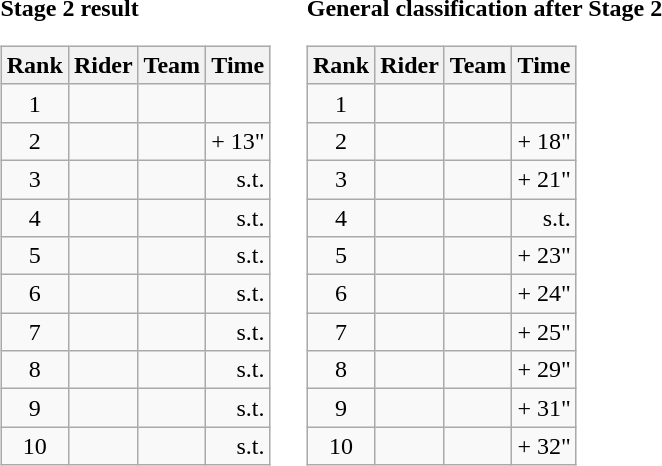<table>
<tr>
<td><strong>Stage 2 result</strong><br><table class="wikitable">
<tr>
<th scope="col">Rank</th>
<th scope="col">Rider</th>
<th scope="col">Team</th>
<th scope="col">Time</th>
</tr>
<tr>
<td style="text-align:center;">1</td>
<td></td>
<td></td>
<td style="text-align:right;"></td>
</tr>
<tr>
<td style="text-align:center;">2</td>
<td></td>
<td></td>
<td style="text-align:right;">+ 13"</td>
</tr>
<tr>
<td style="text-align:center;">3</td>
<td></td>
<td></td>
<td style="text-align:right;">s.t.</td>
</tr>
<tr>
<td style="text-align:center;">4</td>
<td></td>
<td></td>
<td style="text-align:right;">s.t.</td>
</tr>
<tr>
<td style="text-align:center;">5</td>
<td></td>
<td></td>
<td style="text-align:right;">s.t.</td>
</tr>
<tr>
<td style="text-align:center;">6</td>
<td></td>
<td></td>
<td style="text-align:right;">s.t.</td>
</tr>
<tr>
<td style="text-align:center;">7</td>
<td></td>
<td></td>
<td style="text-align:right;">s.t.</td>
</tr>
<tr>
<td style="text-align:center;">8</td>
<td></td>
<td></td>
<td style="text-align:right;">s.t.</td>
</tr>
<tr>
<td style="text-align:center;">9</td>
<td></td>
<td></td>
<td style="text-align:right;">s.t.</td>
</tr>
<tr>
<td style="text-align:center;">10</td>
<td></td>
<td></td>
<td style="text-align:right;">s.t.</td>
</tr>
</table>
</td>
<td></td>
<td><strong>General classification after Stage 2</strong><br><table class="wikitable">
<tr>
<th scope="col">Rank</th>
<th scope="col">Rider</th>
<th scope="col">Team</th>
<th scope="col">Time</th>
</tr>
<tr>
<td style="text-align:center;">1</td>
<td></td>
<td></td>
<td style="text-align:right;"></td>
</tr>
<tr>
<td style="text-align:center;">2</td>
<td></td>
<td></td>
<td style="text-align:right;">+ 18"</td>
</tr>
<tr>
<td style="text-align:center;">3</td>
<td></td>
<td></td>
<td style="text-align:right;">+ 21"</td>
</tr>
<tr>
<td style="text-align:center;">4</td>
<td></td>
<td></td>
<td style="text-align:right;">s.t.</td>
</tr>
<tr>
<td style="text-align:center;">5</td>
<td></td>
<td></td>
<td style="text-align:right;">+ 23"</td>
</tr>
<tr>
<td style="text-align:center;">6</td>
<td></td>
<td></td>
<td style="text-align:right;">+ 24"</td>
</tr>
<tr>
<td style="text-align:center;">7</td>
<td></td>
<td></td>
<td style="text-align:right;">+ 25"</td>
</tr>
<tr>
<td style="text-align:center;">8</td>
<td></td>
<td></td>
<td style="text-align:right;">+ 29"</td>
</tr>
<tr>
<td style="text-align:center;">9</td>
<td></td>
<td></td>
<td style="text-align:right;">+ 31"</td>
</tr>
<tr>
<td style="text-align:center;">10</td>
<td></td>
<td></td>
<td style="text-align:right;">+ 32"</td>
</tr>
</table>
</td>
</tr>
</table>
